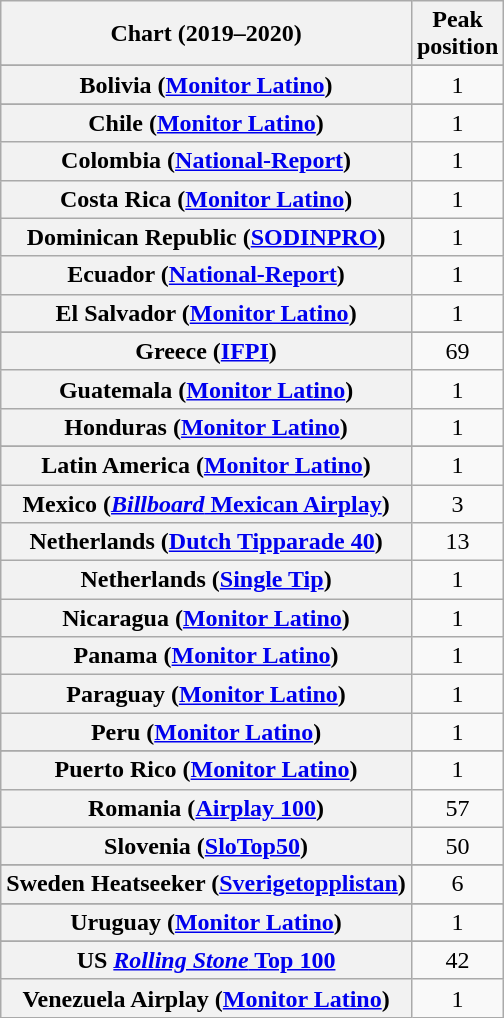<table class="wikitable sortable plainrowheaders" style="text-align:center">
<tr>
<th scope="col">Chart (2019–2020)</th>
<th scope="col">Peak<br>position</th>
</tr>
<tr>
</tr>
<tr>
</tr>
<tr>
</tr>
<tr>
<th scope="row">Bolivia (<a href='#'>Monitor Latino</a>)</th>
<td>1</td>
</tr>
<tr>
</tr>
<tr>
<th scope="row">Chile (<a href='#'>Monitor Latino</a>)</th>
<td>1</td>
</tr>
<tr>
<th scope="row">Colombia (<a href='#'>National-Report</a>)</th>
<td>1</td>
</tr>
<tr>
<th scope="row">Costa Rica (<a href='#'>Monitor Latino</a>)</th>
<td>1</td>
</tr>
<tr>
<th scope="row">Dominican Republic (<a href='#'>SODINPRO</a>)</th>
<td>1</td>
</tr>
<tr>
<th scope="row">Ecuador (<a href='#'>National-Report</a>)</th>
<td>1</td>
</tr>
<tr>
<th scope="row">El Salvador (<a href='#'>Monitor Latino</a>)</th>
<td>1</td>
</tr>
<tr>
</tr>
<tr>
</tr>
<tr>
</tr>
<tr>
<th scope="row">Greece (<a href='#'>IFPI</a>)</th>
<td>69</td>
</tr>
<tr>
<th scope="row">Guatemala (<a href='#'>Monitor Latino</a>)</th>
<td>1</td>
</tr>
<tr>
<th scope="row">Honduras (<a href='#'>Monitor Latino</a>)</th>
<td>1</td>
</tr>
<tr>
</tr>
<tr>
<th scope="row">Latin America (<a href='#'>Monitor Latino</a>)</th>
<td>1</td>
</tr>
<tr>
<th scope="row">Mexico (<a href='#'><em>Billboard</em> Mexican Airplay</a>)</th>
<td>3</td>
</tr>
<tr>
<th scope="row">Netherlands (<a href='#'>Dutch Tipparade 40</a>)</th>
<td>13</td>
</tr>
<tr>
<th scope="row">Netherlands (<a href='#'>Single Tip</a>)</th>
<td>1</td>
</tr>
<tr>
<th scope="row">Nicaragua (<a href='#'>Monitor Latino</a>)</th>
<td>1</td>
</tr>
<tr>
<th scope="row">Panama (<a href='#'>Monitor Latino</a>)</th>
<td>1</td>
</tr>
<tr>
<th scope="row">Paraguay (<a href='#'>Monitor Latino</a>)</th>
<td>1</td>
</tr>
<tr>
<th scope="row">Peru (<a href='#'>Monitor Latino</a>)</th>
<td>1</td>
</tr>
<tr>
</tr>
<tr>
<th scope="row">Puerto Rico (<a href='#'>Monitor Latino</a>)</th>
<td>1</td>
</tr>
<tr>
<th scope="row">Romania (<a href='#'>Airplay 100</a>)</th>
<td>57</td>
</tr>
<tr>
<th scope="row">Slovenia (<a href='#'>SloTop50</a>)</th>
<td>50</td>
</tr>
<tr>
</tr>
<tr>
<th scope="row">Sweden Heatseeker (<a href='#'>Sverigetopplistan</a>)</th>
<td>6</td>
</tr>
<tr>
</tr>
<tr>
<th scope="row">Uruguay (<a href='#'>Monitor Latino</a>)</th>
<td>1</td>
</tr>
<tr>
</tr>
<tr>
</tr>
<tr>
</tr>
<tr>
</tr>
<tr>
</tr>
<tr>
</tr>
<tr>
<th scope="row">US <a href='#'><em>Rolling Stone</em> Top 100</a></th>
<td>42</td>
</tr>
<tr>
<th scope="row">Venezuela Airplay (<a href='#'>Monitor Latino</a>)</th>
<td>1</td>
</tr>
</table>
